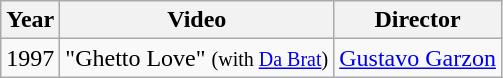<table class="wikitable">
<tr>
<th>Year</th>
<th>Video</th>
<th>Director</th>
</tr>
<tr>
<td>1997</td>
<td>"Ghetto Love" <small>(with <a href='#'>Da Brat</a>)</small></td>
<td><a href='#'>Gustavo Garzon</a></td>
</tr>
</table>
